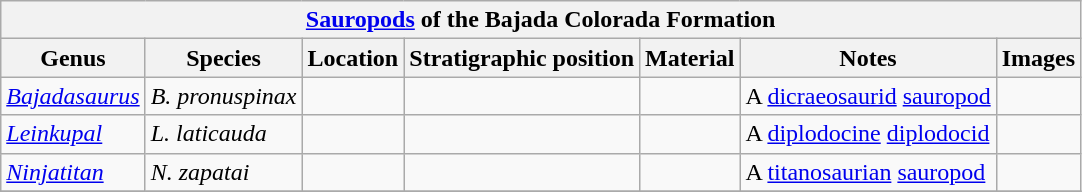<table class="wikitable" align="center">
<tr>
<th colspan="7" align="center"><a href='#'>Sauropods</a> of the Bajada Colorada Formation</th>
</tr>
<tr>
<th>Genus</th>
<th>Species</th>
<th>Location</th>
<th>Stratigraphic position</th>
<th>Material</th>
<th>Notes</th>
<th>Images</th>
</tr>
<tr>
<td><em><a href='#'>Bajadasaurus</a></em></td>
<td><em>B. pronuspinax</em></td>
<td></td>
<td></td>
<td></td>
<td>A <a href='#'>dicraeosaurid</a> <a href='#'>sauropod</a></td>
<td></td>
</tr>
<tr>
<td><em><a href='#'>Leinkupal</a></em></td>
<td><em>L. laticauda</em></td>
<td></td>
<td></td>
<td></td>
<td>A <a href='#'>diplodocine</a> <a href='#'>diplodocid</a></td>
<td></td>
</tr>
<tr>
<td><em><a href='#'>Ninjatitan</a></em></td>
<td><em>N. zapatai</em></td>
<td></td>
<td></td>
<td></td>
<td>A <a href='#'>titanosaurian</a> <a href='#'>sauropod</a></td>
<td></td>
</tr>
<tr>
</tr>
</table>
